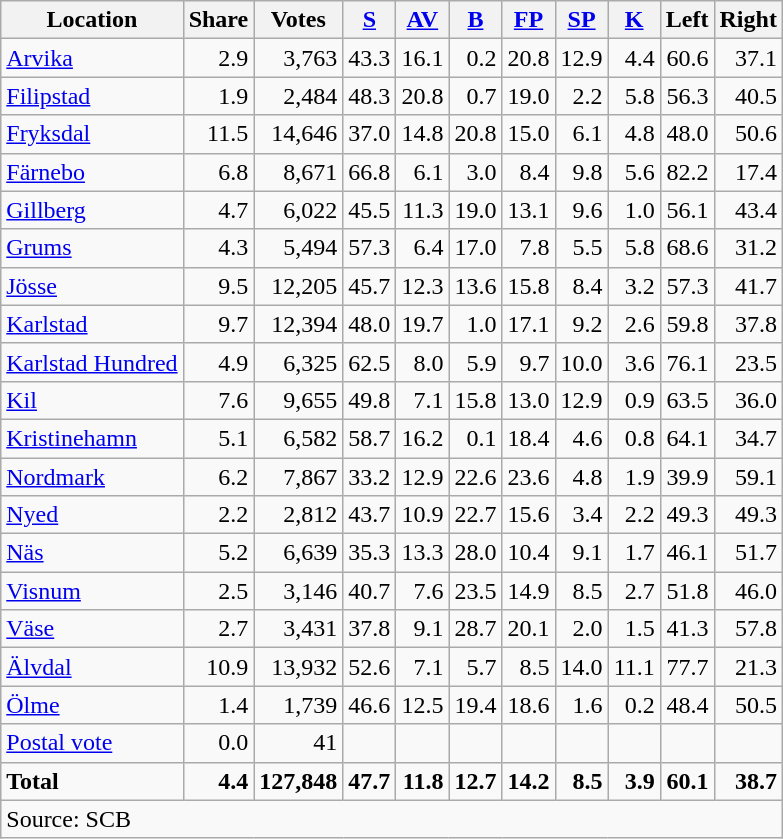<table class="wikitable sortable" style=text-align:right>
<tr>
<th>Location</th>
<th>Share</th>
<th>Votes</th>
<th><a href='#'>S</a></th>
<th><a href='#'>AV</a></th>
<th><a href='#'>B</a></th>
<th><a href='#'>FP</a></th>
<th><a href='#'>SP</a></th>
<th><a href='#'>K</a></th>
<th>Left</th>
<th>Right</th>
</tr>
<tr>
<td align=left><a href='#'>Arvika</a></td>
<td>2.9</td>
<td>3,763</td>
<td>43.3</td>
<td>16.1</td>
<td>0.2</td>
<td>20.8</td>
<td>12.9</td>
<td>4.4</td>
<td>60.6</td>
<td>37.1</td>
</tr>
<tr>
<td align=left><a href='#'>Filipstad</a></td>
<td>1.9</td>
<td>2,484</td>
<td>48.3</td>
<td>20.8</td>
<td>0.7</td>
<td>19.0</td>
<td>2.2</td>
<td>5.8</td>
<td>56.3</td>
<td>40.5</td>
</tr>
<tr>
<td align=left><a href='#'>Fryksdal</a></td>
<td>11.5</td>
<td>14,646</td>
<td>37.0</td>
<td>14.8</td>
<td>20.8</td>
<td>15.0</td>
<td>6.1</td>
<td>4.8</td>
<td>48.0</td>
<td>50.6</td>
</tr>
<tr>
<td align=left><a href='#'>Färnebo</a></td>
<td>6.8</td>
<td>8,671</td>
<td>66.8</td>
<td>6.1</td>
<td>3.0</td>
<td>8.4</td>
<td>9.8</td>
<td>5.6</td>
<td>82.2</td>
<td>17.4</td>
</tr>
<tr>
<td align=left><a href='#'>Gillberg</a></td>
<td>4.7</td>
<td>6,022</td>
<td>45.5</td>
<td>11.3</td>
<td>19.0</td>
<td>13.1</td>
<td>9.6</td>
<td>1.0</td>
<td>56.1</td>
<td>43.4</td>
</tr>
<tr>
<td align=left><a href='#'>Grums</a></td>
<td>4.3</td>
<td>5,494</td>
<td>57.3</td>
<td>6.4</td>
<td>17.0</td>
<td>7.8</td>
<td>5.5</td>
<td>5.8</td>
<td>68.6</td>
<td>31.2</td>
</tr>
<tr>
<td align=left><a href='#'>Jösse</a></td>
<td>9.5</td>
<td>12,205</td>
<td>45.7</td>
<td>12.3</td>
<td>13.6</td>
<td>15.8</td>
<td>8.4</td>
<td>3.2</td>
<td>57.3</td>
<td>41.7</td>
</tr>
<tr>
<td align=left><a href='#'>Karlstad</a></td>
<td>9.7</td>
<td>12,394</td>
<td>48.0</td>
<td>19.7</td>
<td>1.0</td>
<td>17.1</td>
<td>9.2</td>
<td>2.6</td>
<td>59.8</td>
<td>37.8</td>
</tr>
<tr>
<td align=left><a href='#'>Karlstad Hundred</a></td>
<td>4.9</td>
<td>6,325</td>
<td>62.5</td>
<td>8.0</td>
<td>5.9</td>
<td>9.7</td>
<td>10.0</td>
<td>3.6</td>
<td>76.1</td>
<td>23.5</td>
</tr>
<tr>
<td align=left><a href='#'>Kil</a></td>
<td>7.6</td>
<td>9,655</td>
<td>49.8</td>
<td>7.1</td>
<td>15.8</td>
<td>13.0</td>
<td>12.9</td>
<td>0.9</td>
<td>63.5</td>
<td>36.0</td>
</tr>
<tr>
<td align=left><a href='#'>Kristinehamn</a></td>
<td>5.1</td>
<td>6,582</td>
<td>58.7</td>
<td>16.2</td>
<td>0.1</td>
<td>18.4</td>
<td>4.6</td>
<td>0.8</td>
<td>64.1</td>
<td>34.7</td>
</tr>
<tr>
<td align=left><a href='#'>Nordmark</a></td>
<td>6.2</td>
<td>7,867</td>
<td>33.2</td>
<td>12.9</td>
<td>22.6</td>
<td>23.6</td>
<td>4.8</td>
<td>1.9</td>
<td>39.9</td>
<td>59.1</td>
</tr>
<tr>
<td align=left><a href='#'>Nyed</a></td>
<td>2.2</td>
<td>2,812</td>
<td>43.7</td>
<td>10.9</td>
<td>22.7</td>
<td>15.6</td>
<td>3.4</td>
<td>2.2</td>
<td>49.3</td>
<td>49.3</td>
</tr>
<tr>
<td align=left><a href='#'>Näs</a></td>
<td>5.2</td>
<td>6,639</td>
<td>35.3</td>
<td>13.3</td>
<td>28.0</td>
<td>10.4</td>
<td>9.1</td>
<td>1.7</td>
<td>46.1</td>
<td>51.7</td>
</tr>
<tr>
<td align=left><a href='#'>Visnum</a></td>
<td>2.5</td>
<td>3,146</td>
<td>40.7</td>
<td>7.6</td>
<td>23.5</td>
<td>14.9</td>
<td>8.5</td>
<td>2.7</td>
<td>51.8</td>
<td>46.0</td>
</tr>
<tr>
<td align=left><a href='#'>Väse</a></td>
<td>2.7</td>
<td>3,431</td>
<td>37.8</td>
<td>9.1</td>
<td>28.7</td>
<td>20.1</td>
<td>2.0</td>
<td>1.5</td>
<td>41.3</td>
<td>57.8</td>
</tr>
<tr>
<td align=left><a href='#'>Älvdal</a></td>
<td>10.9</td>
<td>13,932</td>
<td>52.6</td>
<td>7.1</td>
<td>5.7</td>
<td>8.5</td>
<td>14.0</td>
<td>11.1</td>
<td>77.7</td>
<td>21.3</td>
</tr>
<tr>
<td align=left><a href='#'>Ölme</a></td>
<td>1.4</td>
<td>1,739</td>
<td>46.6</td>
<td>12.5</td>
<td>19.4</td>
<td>18.6</td>
<td>1.6</td>
<td>0.2</td>
<td>48.4</td>
<td>50.5</td>
</tr>
<tr>
<td align=left><a href='#'>Postal vote</a></td>
<td>0.0</td>
<td>41</td>
<td></td>
<td></td>
<td></td>
<td></td>
<td></td>
<td></td>
<td></td>
<td></td>
</tr>
<tr>
<td align=left><strong>Total</strong></td>
<td><strong>4.4</strong></td>
<td><strong>127,848</strong></td>
<td><strong>47.7</strong></td>
<td><strong>11.8</strong></td>
<td><strong>12.7</strong></td>
<td><strong>14.2</strong></td>
<td><strong>8.5</strong></td>
<td><strong>3.9</strong></td>
<td><strong>60.1</strong></td>
<td><strong>38.7</strong></td>
</tr>
<tr>
<td align=left colspan=11>Source: SCB </td>
</tr>
</table>
